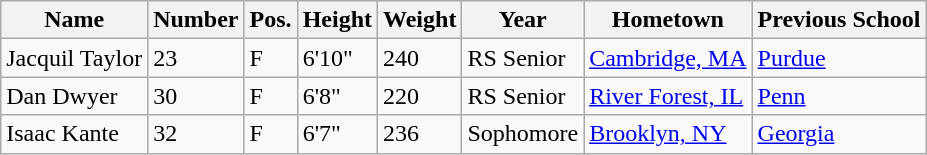<table class="wikitable sortable" border="1">
<tr>
<th>Name</th>
<th>Number</th>
<th>Pos.</th>
<th>Height</th>
<th>Weight</th>
<th>Year</th>
<th>Hometown</th>
<th class="unsortable">Previous School</th>
</tr>
<tr>
<td>Jacquil Taylor</td>
<td>23</td>
<td>F</td>
<td>6'10"</td>
<td>240</td>
<td>RS Senior</td>
<td><a href='#'>Cambridge, MA</a></td>
<td><a href='#'>Purdue</a></td>
</tr>
<tr>
<td>Dan Dwyer</td>
<td>30</td>
<td>F</td>
<td>6'8"</td>
<td>220</td>
<td>RS Senior</td>
<td><a href='#'>River Forest, IL</a></td>
<td><a href='#'>Penn</a></td>
</tr>
<tr>
<td>Isaac Kante</td>
<td>32</td>
<td>F</td>
<td>6'7"</td>
<td>236</td>
<td>Sophomore</td>
<td><a href='#'>Brooklyn, NY</a></td>
<td><a href='#'>Georgia</a></td>
</tr>
</table>
